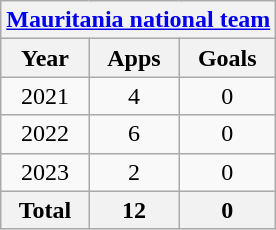<table class="wikitable" style="text-align:center">
<tr>
<th colspan=3><a href='#'>Mauritania national team</a></th>
</tr>
<tr>
<th>Year</th>
<th>Apps</th>
<th>Goals</th>
</tr>
<tr>
<td>2021</td>
<td>4</td>
<td>0</td>
</tr>
<tr>
<td>2022</td>
<td>6</td>
<td>0</td>
</tr>
<tr>
<td>2023</td>
<td>2</td>
<td>0</td>
</tr>
<tr>
<th>Total</th>
<th>12</th>
<th>0</th>
</tr>
</table>
